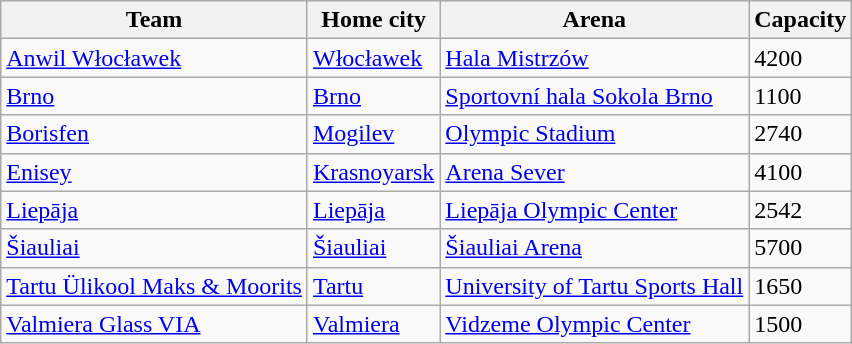<table class="wikitable sortable">
<tr>
<th>Team</th>
<th>Home city</th>
<th>Arena</th>
<th>Capacity</th>
</tr>
<tr>
<td> <a href='#'>Anwil Włocławek</a></td>
<td><a href='#'>Włocławek</a></td>
<td><a href='#'>Hala Mistrzów</a></td>
<td>4200</td>
</tr>
<tr>
<td> <a href='#'>Brno</a></td>
<td><a href='#'>Brno</a></td>
<td><a href='#'>Sportovní hala Sokola Brno</a></td>
<td>1100</td>
</tr>
<tr>
<td> <a href='#'>Borisfen</a></td>
<td><a href='#'>Mogilev</a></td>
<td><a href='#'>Olympic Stadium</a></td>
<td>2740</td>
</tr>
<tr>
<td> <a href='#'>Enisey</a></td>
<td><a href='#'>Krasnoyarsk</a></td>
<td><a href='#'>Arena Sever</a></td>
<td>4100</td>
</tr>
<tr>
<td> <a href='#'>Liepāja</a></td>
<td><a href='#'>Liepāja</a></td>
<td><a href='#'>Liepāja Olympic Center</a></td>
<td>2542</td>
</tr>
<tr>
<td> <a href='#'>Šiauliai</a></td>
<td><a href='#'>Šiauliai</a></td>
<td><a href='#'>Šiauliai Arena</a></td>
<td>5700</td>
</tr>
<tr>
<td> <a href='#'>Tartu Ülikool Maks & Moorits</a></td>
<td><a href='#'>Tartu</a></td>
<td><a href='#'>University of Tartu Sports Hall</a></td>
<td>1650</td>
</tr>
<tr>
<td> <a href='#'>Valmiera Glass VIA</a></td>
<td><a href='#'>Valmiera</a></td>
<td><a href='#'>Vidzeme Olympic Center</a></td>
<td>1500</td>
</tr>
</table>
